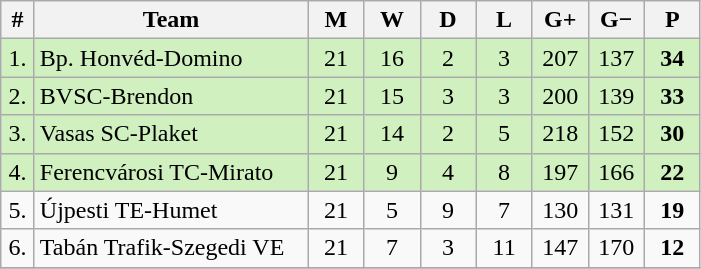<table class="wikitable" style="text-align: center;">
<tr>
<th width="15">#</th>
<th width="175">Team</th>
<th width="30">M</th>
<th width="30">W</th>
<th width="30">D</th>
<th width="30">L</th>
<th width="30">G+</th>
<th width="30">G−</th>
<th width="30">P</th>
</tr>
<tr style="background: #D0F0C0;">
<td>1.</td>
<td align="left">Bp. Honvéd-Domino</td>
<td>21</td>
<td>16</td>
<td>2</td>
<td>3</td>
<td>207</td>
<td>137</td>
<td><strong>34</strong></td>
</tr>
<tr style="background: #D0F0C0;">
<td>2.</td>
<td align="left">BVSC-Brendon</td>
<td>21</td>
<td>15</td>
<td>3</td>
<td>3</td>
<td>200</td>
<td>139</td>
<td><strong>33</strong></td>
</tr>
<tr style="background: #D0F0C0;">
<td>3.</td>
<td align="left">Vasas SC-Plaket</td>
<td>21</td>
<td>14</td>
<td>2</td>
<td>5</td>
<td>218</td>
<td>152</td>
<td><strong>30</strong></td>
</tr>
<tr style="background: #D0F0C0;">
<td>4.</td>
<td align="left">Ferencvárosi TC-Mirato</td>
<td>21</td>
<td>9</td>
<td>4</td>
<td>8</td>
<td>197</td>
<td>166</td>
<td><strong>22</strong></td>
</tr>
<tr>
<td>5.</td>
<td align="left">Újpesti TE-Humet</td>
<td>21</td>
<td>5</td>
<td>9</td>
<td>7</td>
<td>130</td>
<td>131</td>
<td><strong>19</strong></td>
</tr>
<tr>
<td>6.</td>
<td align="left">Tabán Trafik-Szegedi VE</td>
<td>21</td>
<td>7</td>
<td>3</td>
<td>11</td>
<td>147</td>
<td>170</td>
<td><strong>12</strong></td>
</tr>
<tr>
</tr>
</table>
